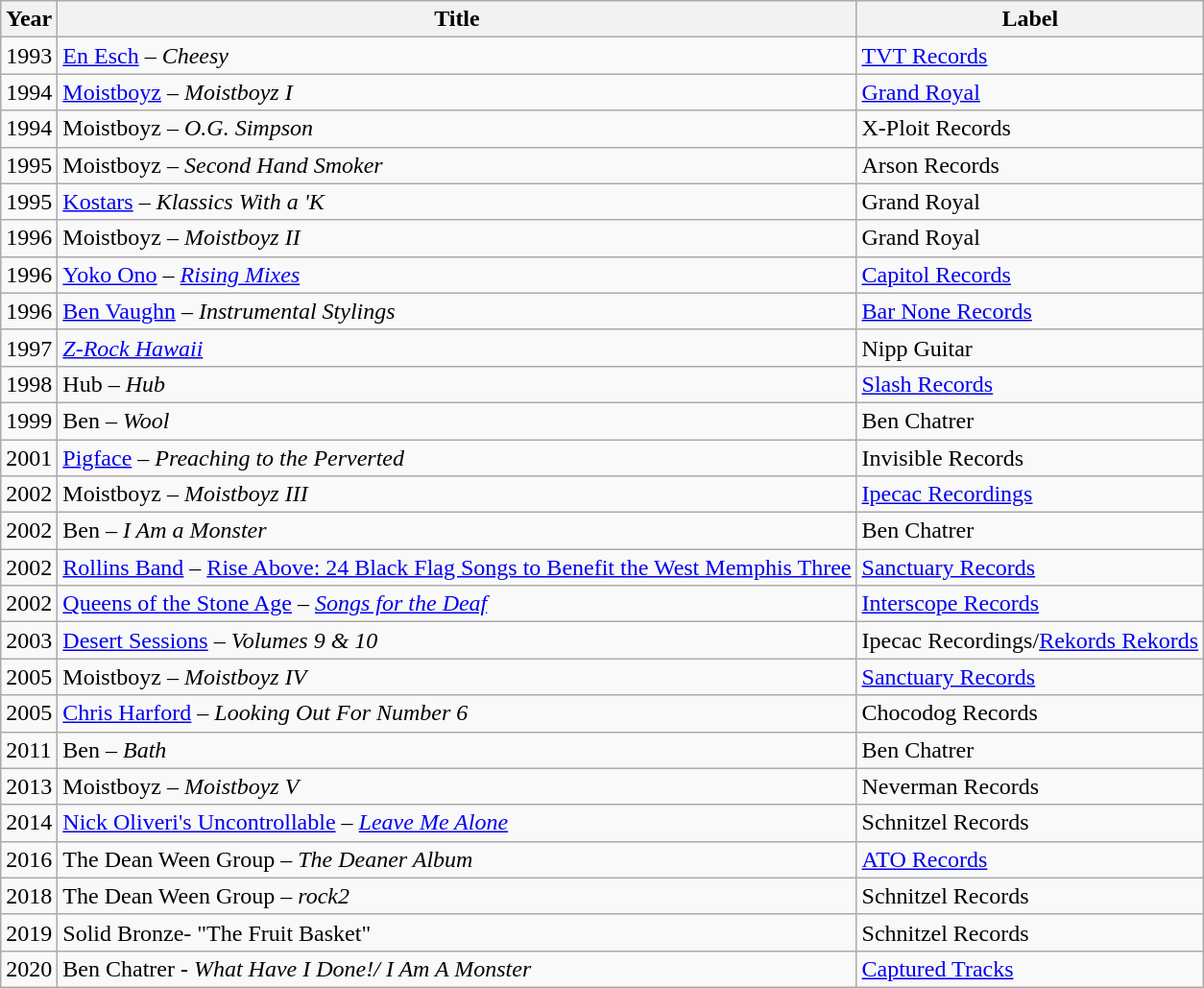<table class="wikitable">
<tr>
<th>Year</th>
<th>Title</th>
<th>Label</th>
</tr>
<tr>
<td>1993</td>
<td><a href='#'>En Esch</a> – <em>Cheesy</em></td>
<td><a href='#'>TVT Records</a></td>
</tr>
<tr>
<td>1994</td>
<td><a href='#'>Moistboyz</a> – <em>Moistboyz I</em></td>
<td><a href='#'>Grand Royal</a></td>
</tr>
<tr>
<td>1994</td>
<td>Moistboyz – <em>O.G. Simpson</em></td>
<td>X-Ploit Records</td>
</tr>
<tr>
<td>1995</td>
<td>Moistboyz – <em>Second Hand Smoker</em></td>
<td>Arson Records</td>
</tr>
<tr>
<td>1995</td>
<td><a href='#'>Kostars</a> – <em>Klassics With a 'K</em></td>
<td>Grand Royal</td>
</tr>
<tr>
<td>1996</td>
<td>Moistboyz – <em>Moistboyz II</em></td>
<td>Grand Royal</td>
</tr>
<tr>
<td>1996</td>
<td><a href='#'>Yoko Ono</a> – <em><a href='#'>Rising Mixes</a></em></td>
<td><a href='#'>Capitol Records</a></td>
</tr>
<tr>
<td>1996</td>
<td><a href='#'>Ben Vaughn</a> – <em>Instrumental Stylings</em></td>
<td><a href='#'>Bar None Records</a></td>
</tr>
<tr>
<td>1997</td>
<td><em><a href='#'>Z-Rock Hawaii</a></em></td>
<td>Nipp Guitar</td>
</tr>
<tr>
<td>1998</td>
<td>Hub – <em>Hub</em></td>
<td><a href='#'>Slash Records</a></td>
</tr>
<tr>
<td>1999</td>
<td>Ben – <em>Wool</em></td>
<td>Ben Chatrer</td>
</tr>
<tr>
<td>2001</td>
<td><a href='#'>Pigface</a> – <em>Preaching to the Perverted</em></td>
<td>Invisible Records</td>
</tr>
<tr>
<td>2002</td>
<td>Moistboyz – <em>Moistboyz III</em></td>
<td><a href='#'>Ipecac Recordings</a></td>
</tr>
<tr>
<td>2002</td>
<td>Ben – <em>I Am a Monster</em></td>
<td>Ben Chatrer</td>
</tr>
<tr>
<td>2002</td>
<td><a href='#'>Rollins Band</a> – <a href='#'>Rise Above: 24 Black Flag Songs to Benefit the West Memphis Three</a></td>
<td><a href='#'>Sanctuary Records</a></td>
</tr>
<tr>
<td>2002</td>
<td><a href='#'>Queens of the Stone Age</a> – <em><a href='#'>Songs for the Deaf</a></em></td>
<td><a href='#'>Interscope Records</a></td>
</tr>
<tr>
<td>2003</td>
<td><a href='#'>Desert Sessions</a> – <em>Volumes 9 & 10</em></td>
<td>Ipecac Recordings/<a href='#'>Rekords Rekords</a></td>
</tr>
<tr>
<td>2005</td>
<td>Moistboyz – <em>Moistboyz IV</em></td>
<td><a href='#'>Sanctuary Records</a></td>
</tr>
<tr>
<td>2005</td>
<td><a href='#'>Chris Harford</a> – <em>Looking Out For Number 6</em></td>
<td>Chocodog Records</td>
</tr>
<tr>
<td>2011</td>
<td>Ben – <em>Bath</em></td>
<td>Ben Chatrer</td>
</tr>
<tr>
<td>2013</td>
<td>Moistboyz – <em>Moistboyz V</em></td>
<td>Neverman Records</td>
</tr>
<tr>
<td>2014</td>
<td><a href='#'>Nick Oliveri's Uncontrollable</a> – <em><a href='#'>Leave Me Alone</a></em></td>
<td>Schnitzel Records</td>
</tr>
<tr>
<td>2016</td>
<td>The Dean Ween Group – <em>The Deaner Album</em></td>
<td><a href='#'>ATO Records</a></td>
</tr>
<tr>
<td>2018</td>
<td>The Dean Ween Group – <em>rock2</em></td>
<td>Schnitzel Records</td>
</tr>
<tr>
<td>2019</td>
<td>Solid Bronze- "The Fruit Basket"</td>
<td>Schnitzel Records </td>
</tr>
<tr>
<td>2020</td>
<td>Ben Chatrer - <em>What Have I Done!/ I Am A Monster</em></td>
<td><a href='#'>Captured Tracks</a></td>
</tr>
</table>
